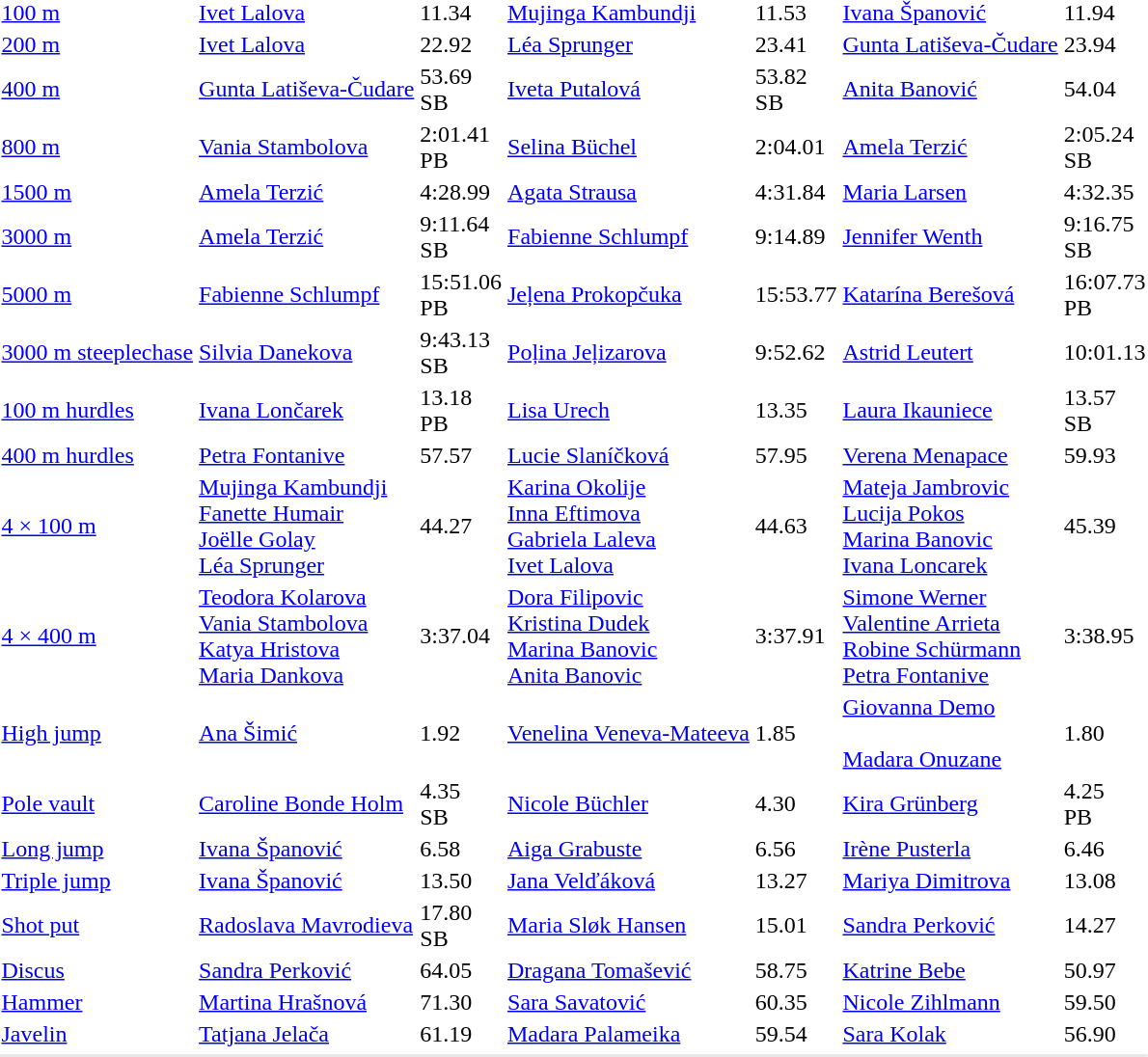<table>
<tr>
<td><a href='#'>100 m</a></td>
<td><a href='#'>Ivet Lalova</a><br></td>
<td>11.34</td>
<td><a href='#'>Mujinga Kambundji</a><br></td>
<td>11.53</td>
<td><a href='#'>Ivana Španović</a><br></td>
<td>11.94</td>
</tr>
<tr>
<td><a href='#'>200 m</a></td>
<td><a href='#'>Ivet Lalova</a><br></td>
<td>22.92</td>
<td><a href='#'>Léa Sprunger</a><br></td>
<td>23.41</td>
<td><a href='#'>Gunta Latiševa-Čudare</a><br></td>
<td>23.94</td>
</tr>
<tr>
<td><a href='#'>400 m</a></td>
<td><a href='#'>Gunta Latiševa-Čudare</a><br></td>
<td>53.69<br>SB</td>
<td><a href='#'>Iveta Putalová</a><br></td>
<td>53.82<br>SB</td>
<td><a href='#'>Anita Banović</a><br></td>
<td>54.04</td>
</tr>
<tr>
<td><a href='#'>800 m</a></td>
<td><a href='#'>Vania Stambolova</a><br></td>
<td>2:01.41<br>PB</td>
<td><a href='#'>Selina Büchel</a><br></td>
<td>2:04.01</td>
<td><a href='#'>Amela Terzić</a><br></td>
<td>2:05.24<br>SB</td>
</tr>
<tr>
<td><a href='#'>1500 m</a></td>
<td><a href='#'>Amela Terzić</a><br></td>
<td>4:28.99</td>
<td><a href='#'>Agata Strausa</a><br></td>
<td>4:31.84</td>
<td><a href='#'>Maria Larsen</a><br></td>
<td>4:32.35</td>
</tr>
<tr>
<td><a href='#'>3000 m</a></td>
<td><a href='#'>Amela Terzić</a><br></td>
<td>9:11.64<br>SB</td>
<td><a href='#'>Fabienne Schlumpf</a><br></td>
<td>9:14.89</td>
<td><a href='#'>Jennifer Wenth</a><br></td>
<td>9:16.75<br>SB</td>
</tr>
<tr>
<td><a href='#'>5000 m</a></td>
<td><a href='#'>Fabienne Schlumpf</a><br></td>
<td>15:51.06<br>PB</td>
<td><a href='#'>Jeļena Prokopčuka</a><br></td>
<td>15:53.77</td>
<td><a href='#'>Katarína Berešová</a><br></td>
<td>16:07.73<br>PB</td>
</tr>
<tr>
<td><a href='#'>3000 m steeplechase</a></td>
<td><a href='#'>Silvia Danekova</a><br></td>
<td>9:43.13<br>SB</td>
<td><a href='#'>Poļina Jeļizarova</a><br></td>
<td>9:52.62</td>
<td><a href='#'>Astrid Leutert</a><br></td>
<td>10:01.13</td>
</tr>
<tr>
<td><a href='#'>100 m hurdles</a></td>
<td><a href='#'>Ivana Lončarek</a><br></td>
<td>13.18<br>PB</td>
<td><a href='#'>Lisa Urech</a><br></td>
<td>13.35</td>
<td><a href='#'>Laura Ikauniece</a><br></td>
<td>13.57<br>SB</td>
</tr>
<tr>
<td><a href='#'>400 m hurdles</a></td>
<td><a href='#'>Petra Fontanive</a><br></td>
<td>57.57</td>
<td><a href='#'>Lucie Slaníčková</a><br></td>
<td>57.95</td>
<td><a href='#'>Verena Menapace</a><br></td>
<td>59.93</td>
</tr>
<tr>
<td><a href='#'>4 × 100 m</a></td>
<td><a href='#'>Mujinga Kambundji</a><br><a href='#'>Fanette Humair</a><br><a href='#'>Joëlle Golay</a><br><a href='#'>Léa Sprunger</a><br></td>
<td>44.27</td>
<td><a href='#'>Karina Okolije</a><br><a href='#'>Inna Eftimova</a><br><a href='#'>Gabriela Laleva</a><br><a href='#'>Ivet Lalova</a><br></td>
<td>44.63</td>
<td><a href='#'>Mateja Jambrovic</a><br><a href='#'>Lucija Pokos</a><br><a href='#'>Marina Banovic</a><br><a href='#'>Ivana Loncarek</a><br></td>
<td>45.39</td>
</tr>
<tr>
<td><a href='#'>4 × 400 m</a></td>
<td><a href='#'>Teodora Kolarova</a><br><a href='#'>Vania Stambolova</a><br><a href='#'>Katya Hristova</a><br><a href='#'>Maria Dankova</a><br></td>
<td>3:37.04</td>
<td><a href='#'>Dora Filipovic</a><br><a href='#'>Kristina Dudek</a><br><a href='#'>Marina Banovic</a><br><a href='#'>Anita Banovic</a><br></td>
<td>3:37.91</td>
<td><a href='#'>Simone Werner</a><br><a href='#'>Valentine Arrieta</a><br><a href='#'>Robine Schürmann</a><br><a href='#'>Petra Fontanive</a><br></td>
<td>3:38.95</td>
</tr>
<tr>
<td><a href='#'>High jump</a></td>
<td><a href='#'>Ana Šimić</a><br></td>
<td>1.92</td>
<td><a href='#'>Venelina Veneva-Mateeva</a><br></td>
<td>1.85</td>
<td><a href='#'>Giovanna Demo</a><br><br><a href='#'>Madara Onuzane</a><br></td>
<td>1.80</td>
</tr>
<tr>
<td><a href='#'>Pole vault</a></td>
<td><a href='#'>Caroline Bonde Holm</a><br></td>
<td>4.35<br>SB</td>
<td><a href='#'>Nicole Büchler</a><br></td>
<td>4.30</td>
<td><a href='#'>Kira Grünberg</a><br></td>
<td>4.25<br>PB</td>
</tr>
<tr>
<td><a href='#'>Long jump</a></td>
<td><a href='#'>Ivana Španović</a><br></td>
<td>6.58</td>
<td><a href='#'>Aiga Grabuste</a><br></td>
<td>6.56</td>
<td><a href='#'>Irène Pusterla</a><br></td>
<td>6.46</td>
</tr>
<tr>
<td><a href='#'>Triple jump</a></td>
<td><a href='#'>Ivana Španović</a><br></td>
<td>13.50</td>
<td><a href='#'>Jana Velďáková</a><br></td>
<td>13.27</td>
<td><a href='#'>Mariya Dimitrova</a><br></td>
<td>13.08</td>
</tr>
<tr>
<td><a href='#'>Shot put</a></td>
<td><a href='#'>Radoslava Mavrodieva</a><br></td>
<td>17.80<br>SB</td>
<td><a href='#'>Maria Sløk Hansen</a><br></td>
<td>15.01</td>
<td><a href='#'>Sandra Perković</a><br></td>
<td>14.27</td>
</tr>
<tr>
<td><a href='#'>Discus</a></td>
<td><a href='#'>Sandra Perković</a><br></td>
<td>64.05</td>
<td><a href='#'>Dragana Tomašević</a><br></td>
<td>58.75</td>
<td><a href='#'>Katrine Bebe</a><br></td>
<td>50.97</td>
</tr>
<tr>
<td><a href='#'>Hammer</a></td>
<td><a href='#'>Martina Hrašnová</a><br></td>
<td>71.30</td>
<td><a href='#'>Sara Savatović</a><br></td>
<td>60.35</td>
<td><a href='#'>Nicole Zihlmann</a><br></td>
<td>59.50</td>
</tr>
<tr>
<td><a href='#'>Javelin</a></td>
<td><a href='#'>Tatjana Jelača</a><br></td>
<td>61.19</td>
<td><a href='#'>Madara Palameika</a><br></td>
<td>59.54</td>
<td><a href='#'>Sara Kolak</a><br></td>
<td>56.90</td>
</tr>
<tr>
</tr>
<tr bgcolor= e8e8e8>
<td colspan=7></td>
</tr>
</table>
